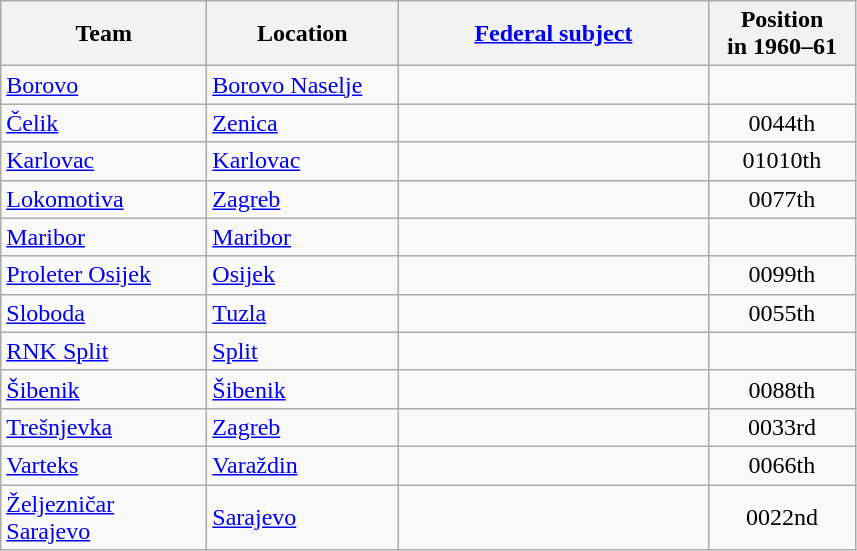<table class="wikitable sortable" style="text-align: left;">
<tr>
<th width="130">Team</th>
<th width="120">Location</th>
<th width="200"><a href='#'>Federal subject</a></th>
<th width="90">Position<br>in 1960–61</th>
</tr>
<tr>
<td><a href='#'>Borovo</a></td>
<td><a href='#'>Borovo Naselje</a></td>
<td></td>
<td></td>
</tr>
<tr>
<td><a href='#'>Čelik</a></td>
<td><a href='#'>Zenica</a></td>
<td></td>
<td style="text-align:center;"><span>004</span>4th</td>
</tr>
<tr>
<td><a href='#'>Karlovac</a></td>
<td><a href='#'>Karlovac</a></td>
<td></td>
<td style="text-align:center;"><span>010</span>10th</td>
</tr>
<tr>
<td><a href='#'>Lokomotiva</a></td>
<td><a href='#'>Zagreb</a></td>
<td></td>
<td style="text-align:center;"><span>007</span>7th</td>
</tr>
<tr>
<td><a href='#'>Maribor</a></td>
<td><a href='#'>Maribor</a></td>
<td></td>
<td></td>
</tr>
<tr>
<td><a href='#'>Proleter Osijek</a></td>
<td><a href='#'>Osijek</a></td>
<td></td>
<td style="text-align:center;"><span>009</span>9th</td>
</tr>
<tr>
<td><a href='#'>Sloboda</a></td>
<td><a href='#'>Tuzla</a></td>
<td></td>
<td style="text-align:center;"><span>005</span>5th</td>
</tr>
<tr>
<td><a href='#'>RNK Split</a></td>
<td><a href='#'>Split</a></td>
<td></td>
<td></td>
</tr>
<tr>
<td><a href='#'>Šibenik</a></td>
<td><a href='#'>Šibenik</a></td>
<td></td>
<td style="text-align:center;"><span>008</span>8th</td>
</tr>
<tr>
<td><a href='#'>Trešnjevka</a></td>
<td><a href='#'>Zagreb</a></td>
<td></td>
<td style="text-align:center;"><span>003</span>3rd</td>
</tr>
<tr>
<td><a href='#'>Varteks</a></td>
<td><a href='#'>Varaždin</a></td>
<td></td>
<td style="text-align:center;"><span>006</span>6th</td>
</tr>
<tr>
<td><a href='#'>Željezničar Sarajevo</a></td>
<td><a href='#'>Sarajevo</a></td>
<td></td>
<td style="text-align:center;"><span>002</span>2nd</td>
</tr>
</table>
